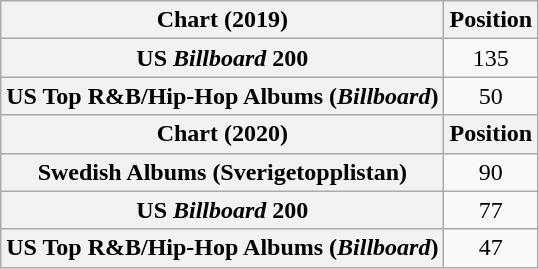<table class="wikitable plainrowheaders" style="text-align:center">
<tr>
<th scope="col">Chart (2019)</th>
<th scope="col">Position</th>
</tr>
<tr>
<th scope="row">US <em>Billboard</em> 200</th>
<td>135</td>
</tr>
<tr>
<th scope="row">US Top R&B/Hip-Hop Albums (<em>Billboard</em>)</th>
<td>50</td>
</tr>
<tr>
<th scope="col">Chart (2020)</th>
<th scope="col">Position</th>
</tr>
<tr>
<th scope="row">Swedish Albums (Sverigetopplistan)</th>
<td>90</td>
</tr>
<tr>
<th scope="row">US <em>Billboard</em> 200</th>
<td>77</td>
</tr>
<tr>
<th scope="row">US Top R&B/Hip-Hop Albums (<em>Billboard</em>)</th>
<td>47</td>
</tr>
</table>
